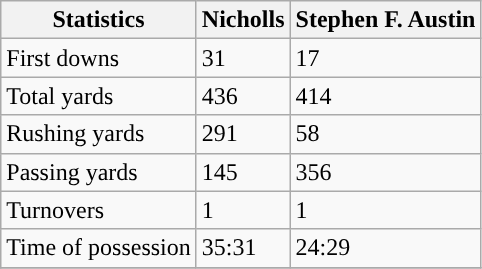<table class="wikitable">
<tr>
<th>Statistics</th>
<th>Nicholls</th>
<th>Stephen F. Austin</th>
</tr>
<tr>
<td>First downs</td>
<td>31</td>
<td>17</td>
</tr>
<tr>
<td>Total yards</td>
<td>436</td>
<td>414</td>
</tr>
<tr>
<td>Rushing yards</td>
<td>291</td>
<td>58</td>
</tr>
<tr>
<td>Passing yards</td>
<td>145</td>
<td>356</td>
</tr>
<tr>
<td>Turnovers</td>
<td>1</td>
<td>1</td>
</tr>
<tr>
<td>Time of possession</td>
<td>35:31</td>
<td>24:29</td>
</tr>
<tr>
</tr>
</table>
